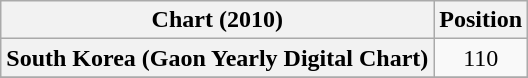<table class="wikitable sortable plainrowheaders" style="text-align:center">
<tr>
<th scope="col">Chart (2010)</th>
<th scope="col">Position</th>
</tr>
<tr>
<th scope="row">South Korea (Gaon Yearly Digital Chart)</th>
<td>110</td>
</tr>
<tr>
</tr>
</table>
